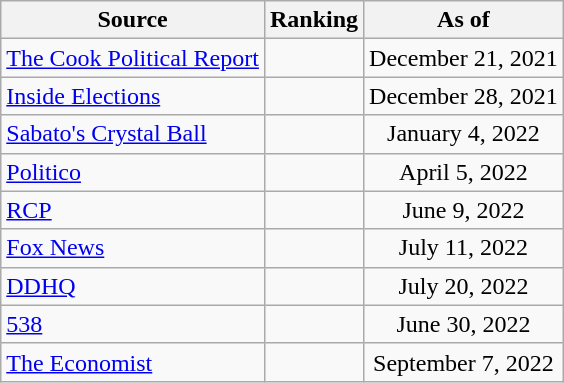<table class="wikitable" style="text-align:center">
<tr>
<th>Source</th>
<th>Ranking</th>
<th>As of</th>
</tr>
<tr>
<td align=left><a href='#'>The Cook Political Report</a></td>
<td></td>
<td>December 21, 2021</td>
</tr>
<tr>
<td align=left><a href='#'>Inside Elections</a></td>
<td></td>
<td>December 28, 2021</td>
</tr>
<tr>
<td align=left><a href='#'>Sabato's Crystal Ball</a></td>
<td></td>
<td>January 4, 2022</td>
</tr>
<tr>
<td align=left><a href='#'>Politico</a></td>
<td></td>
<td>April 5, 2022</td>
</tr>
<tr>
<td align="left"><a href='#'>RCP</a></td>
<td></td>
<td>June 9, 2022</td>
</tr>
<tr>
<td align=left><a href='#'>Fox News</a></td>
<td></td>
<td>July 11, 2022</td>
</tr>
<tr>
<td align="left"><a href='#'>DDHQ</a></td>
<td></td>
<td>July 20, 2022</td>
</tr>
<tr>
<td align="left"><a href='#'>538</a></td>
<td></td>
<td>June 30, 2022</td>
</tr>
<tr>
<td align="left"><a href='#'>The Economist</a></td>
<td></td>
<td>September 7, 2022</td>
</tr>
</table>
